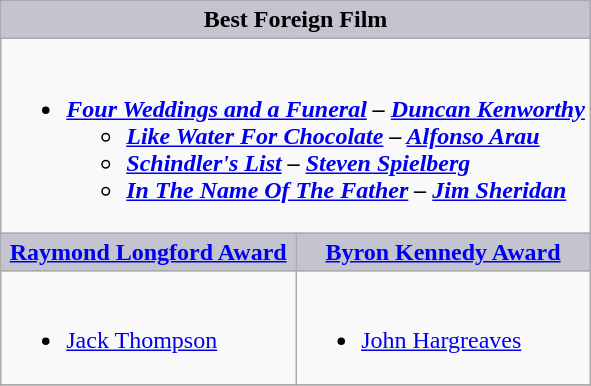<table class=wikitable style="width="100%">
<tr>
<th colspan=2 style="background:#C4C3D0;width:50%">Best Foreign Film</th>
</tr>
<tr>
<td colspan=2 valign="top"><br><ul><li><strong><em><a href='#'>Four Weddings and a Funeral</a><em> – <a href='#'>Duncan Kenworthy</a><strong><ul><li></em><a href='#'>Like Water For Chocolate</a><em> – <a href='#'>Alfonso Arau</a></li><li></em><a href='#'>Schindler's List</a><em> – <a href='#'>Steven Spielberg</a></li><li></em><a href='#'>In The Name Of The Father</a><em> – <a href='#'>Jim Sheridan</a></li></ul></li></ul></td>
</tr>
<tr>
<th style="background:#C4C3D0;width:50%"><a href='#'>Raymond Longford Award</a></th>
<th style="background:#C4C3D0;width:50%"><a href='#'>Byron Kennedy Award</a></th>
</tr>
<tr>
<td valign="top"><br><ul><li></strong><a href='#'>Jack Thompson</a><strong></li></ul></td>
<td valign="top"><br><ul><li></strong><a href='#'>John Hargreaves</a><strong></li></ul></td>
</tr>
<tr>
</tr>
</table>
